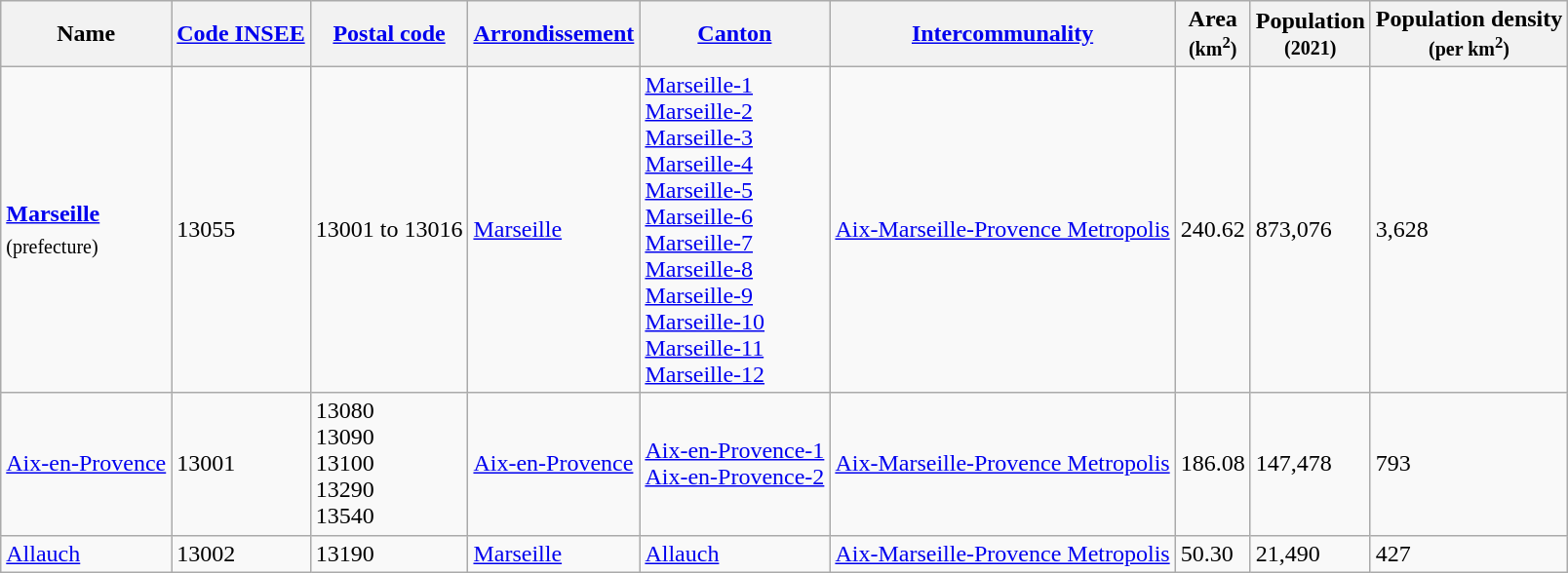<table class="wikitable">
<tr>
<th>Name</th>
<th><a href='#'>Code INSEE</a></th>
<th><a href='#'>Postal code</a></th>
<th><a href='#'>Arrondissement</a></th>
<th><a href='#'>Canton</a></th>
<th><a href='#'>Intercommunality</a></th>
<th>Area<br><small>(km<sup>2</sup>)</small></th>
<th>Population<br><small>(2021)</small></th>
<th>Population density<br><small>(per km<sup>2</sup>)</small></th>
</tr>
<tr>
<td><strong><a href='#'>Marseille</a></strong><br><sub>(prefecture)</sub></td>
<td>13055</td>
<td>13001 to 13016</td>
<td><a href='#'>Marseille</a></td>
<td><a href='#'>Marseille-1</a><br><a href='#'>Marseille-2</a><br><a href='#'>Marseille-3</a><br><a href='#'>Marseille-4</a><br><a href='#'>Marseille-5</a><br><a href='#'>Marseille-6</a><br><a href='#'>Marseille-7</a><br><a href='#'>Marseille-8</a><br><a href='#'>Marseille-9</a><br><a href='#'>Marseille-10</a><br><a href='#'>Marseille-11</a><br><a href='#'>Marseille-12</a></td>
<td><a href='#'>Aix-Marseille-Provence Metropolis</a></td>
<td>240.62</td>
<td>873,076</td>
<td>3,628</td>
</tr>
<tr>
<td><a href='#'>Aix-en-Provence</a></td>
<td>13001</td>
<td>13080<br>13090<br>13100<br>13290<br>13540</td>
<td><a href='#'>Aix-en-Provence</a></td>
<td><a href='#'>Aix-en-Provence-1</a><br><a href='#'>Aix-en-Provence-2</a></td>
<td><a href='#'>Aix-Marseille-Provence Metropolis</a></td>
<td>186.08</td>
<td>147,478</td>
<td>793</td>
</tr>
<tr>
<td><a href='#'>Allauch</a></td>
<td>13002</td>
<td>13190</td>
<td><a href='#'>Marseille</a></td>
<td><a href='#'>Allauch</a></td>
<td><a href='#'>Aix-Marseille-Provence Metropolis</a></td>
<td>50.30</td>
<td>21,490</td>
<td>427</td>
</tr>
</table>
